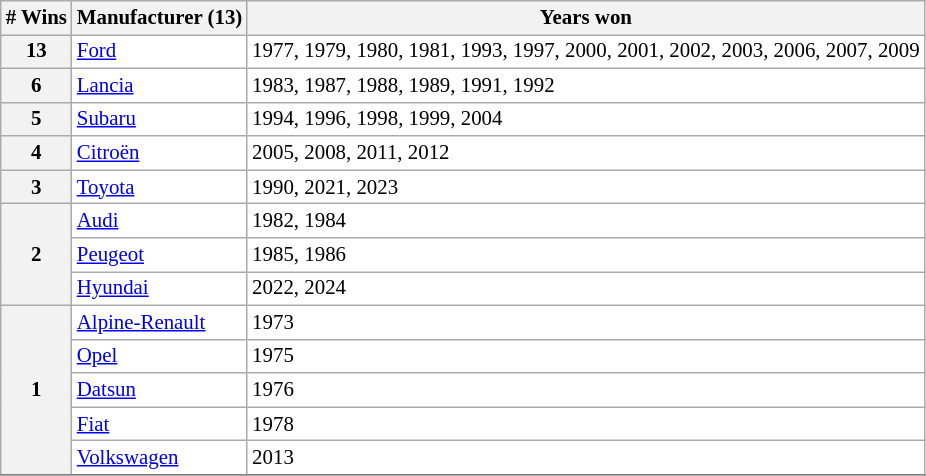<table class="wikitable sortable" style="font-size:87%; text-align:left; border:grey solid 1px; border-collapse:collapse; background:#ffffff;">
<tr>
<th># Wins</th>
<th>Manufacturer (13)</th>
<th>Years won</th>
</tr>
<tr>
<th>13</th>
<td> <a href='#'>Ford</a></td>
<td>1977, 1979, 1980, 1981, 1993, 1997, 2000, 2001, 2002, 2003, 2006, 2007, 2009</td>
</tr>
<tr>
<th>6</th>
<td> <a href='#'>Lancia</a></td>
<td>1983, 1987, 1988, 1989, 1991, 1992</td>
</tr>
<tr>
<th>5</th>
<td> <a href='#'>Subaru</a></td>
<td>1994, 1996, 1998, 1999, 2004</td>
</tr>
<tr>
<th>4</th>
<td> <a href='#'>Citroën</a></td>
<td>2005, 2008, 2011, 2012</td>
</tr>
<tr>
<th>3</th>
<td> <a href='#'>Toyota</a></td>
<td>1990, 2021, 2023</td>
</tr>
<tr>
<th rowspan=3>2</th>
<td> <a href='#'>Audi</a></td>
<td>1982, 1984</td>
</tr>
<tr>
<td> <a href='#'>Peugeot</a></td>
<td>1985, 1986</td>
</tr>
<tr>
<td> <a href='#'>Hyundai</a></td>
<td>2022, 2024</td>
</tr>
<tr>
<th rowspan=5>1</th>
<td> <a href='#'>Alpine-Renault</a></td>
<td>1973</td>
</tr>
<tr>
<td> <a href='#'>Opel</a></td>
<td>1975</td>
</tr>
<tr>
<td> <a href='#'>Datsun</a></td>
<td>1976</td>
</tr>
<tr>
<td> <a href='#'>Fiat</a></td>
<td>1978</td>
</tr>
<tr>
<td> <a href='#'>Volkswagen</a></td>
<td>2013</td>
</tr>
<tr>
</tr>
</table>
